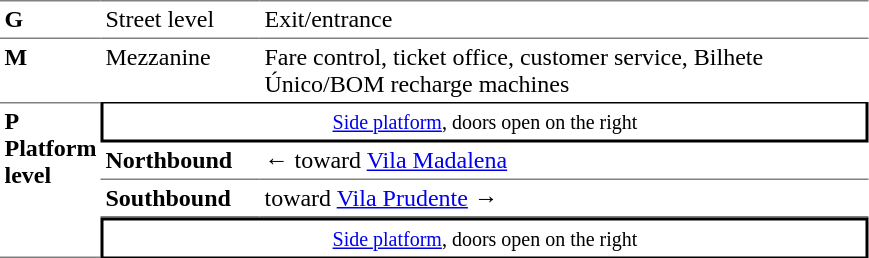<table table border=0 cellspacing=0 cellpadding=3>
<tr>
<td style="border-top:solid 1px gray;vertical-align:top;" width=50><strong>G</strong></td>
<td style="border-top:solid 1px gray;vertical-align:top;" width=100>Street level</td>
<td style="border-top:solid 1px gray;vertical-align:top;" width=400>Exit/entrance</td>
</tr>
<tr>
<td style="border-top:solid 1px gray;vertical-align:top;"><strong>M</strong></td>
<td style="border-top:solid 1px gray;vertical-align:top;">Mezzanine</td>
<td style="border-top:solid 1px gray;vertical-align:top;">Fare control, ticket office, customer service, Bilhete Único/BOM recharge machines</td>
</tr>
<tr>
<td style="border-top:solid 1px gray;border-bottom:solid 1px gray;vertical-align:top;" rowspan=5><strong>P<br>Platform level </strong></td>
</tr>
<tr>
<td style="border-top:solid 1px black;border-right:solid 2px black;border-left:solid 2px black;border-bottom:solid 2px black;text-align:center;" colspan=5><small><a href='#'>Side platform</a>, doors open on the right</small></td>
</tr>
<tr>
<td style="border-bottom:solid 1px gray;"><span><strong>Northbound</strong></span></td>
<td style="border-bottom:solid 1px gray;">←  toward <a href='#'>Vila Madalena</a></td>
</tr>
<tr>
<td style="border-bottom:solid 1px gray;"><span><strong>Southbound</strong></span></td>
<td style="border-bottom:solid 1px gray;"> toward <a href='#'>Vila Prudente</a> →</td>
</tr>
<tr>
<td style="border-top:solid 2px black;border-right:solid 2px black;border-left:solid 2px black;border-bottom:solid 1px black;text-align:center;" colspan=5><small><a href='#'>Side platform</a>, doors open on the right</small></td>
</tr>
</table>
